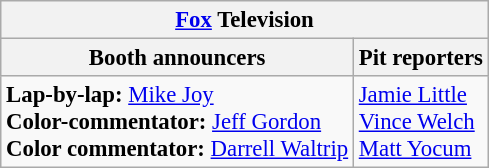<table class="wikitable" style="font-size: 95%;">
<tr>
<th colspan="2"><a href='#'>Fox</a> Television</th>
</tr>
<tr>
<th>Booth announcers</th>
<th>Pit reporters</th>
</tr>
<tr>
<td><strong>Lap-by-lap:</strong> <a href='#'>Mike Joy</a><br><strong>Color-commentator:</strong> <a href='#'>Jeff Gordon</a><br><strong>Color commentator:</strong> <a href='#'>Darrell Waltrip</a></td>
<td><a href='#'>Jamie Little</a><br><a href='#'>Vince Welch</a><br><a href='#'>Matt Yocum</a></td>
</tr>
</table>
